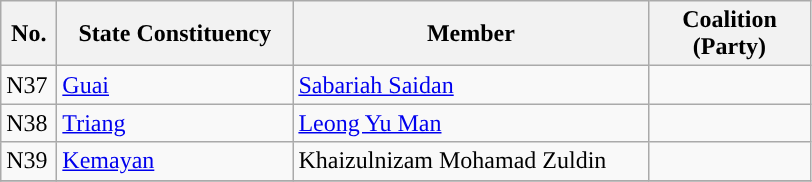<table class="wikitable">
<tr>
<th width="30">No.</th>
<th width="150">State Constituency</th>
<th width="230">Member</th>
<th width="100">Coalition (Party)</th>
</tr>
<tr>
<td>N37</td>
<td><a href='#'>Guai</a></td>
<td><a href='#'>Sabariah Saidan</a></td>
<td></td>
</tr>
<tr>
<td>N38</td>
<td><a href='#'>Triang</a></td>
<td><a href='#'>Leong Yu Man</a></td>
<td></td>
</tr>
<tr>
<td>N39</td>
<td><a href='#'>Kemayan</a></td>
<td>Khaizulnizam Mohamad Zuldin</td>
<td></td>
</tr>
<tr>
</tr>
</table>
